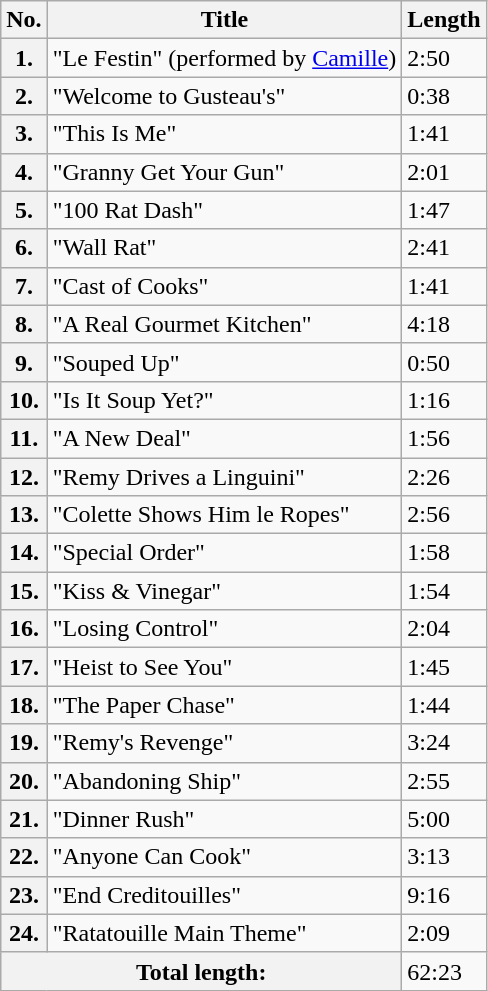<table class="wikitable">
<tr>
<th><abbr>No.</abbr></th>
<th>Title</th>
<th>Length</th>
</tr>
<tr>
<th>1.</th>
<td>"Le Festin" (performed by <a href='#'>Camille</a>)</td>
<td>2:50</td>
</tr>
<tr>
<th>2.</th>
<td>"Welcome to Gusteau's"</td>
<td>0:38</td>
</tr>
<tr>
<th>3.</th>
<td>"This Is Me"</td>
<td>1:41</td>
</tr>
<tr>
<th>4.</th>
<td>"Granny Get Your Gun"</td>
<td>2:01</td>
</tr>
<tr>
<th>5.</th>
<td>"100 Rat Dash"</td>
<td>1:47</td>
</tr>
<tr>
<th>6.</th>
<td>"Wall Rat"</td>
<td>2:41</td>
</tr>
<tr>
<th>7.</th>
<td>"Cast of Cooks"</td>
<td>1:41</td>
</tr>
<tr>
<th>8.</th>
<td>"A Real Gourmet Kitchen"</td>
<td>4:18</td>
</tr>
<tr>
<th>9.</th>
<td>"Souped Up"</td>
<td>0:50</td>
</tr>
<tr>
<th>10.</th>
<td>"Is It Soup Yet?"</td>
<td>1:16</td>
</tr>
<tr>
<th>11.</th>
<td>"A New Deal"</td>
<td>1:56</td>
</tr>
<tr>
<th>12.</th>
<td>"Remy Drives a Linguini"</td>
<td>2:26</td>
</tr>
<tr>
<th>13.</th>
<td>"Colette Shows Him le Ropes"</td>
<td>2:56</td>
</tr>
<tr>
<th>14.</th>
<td>"Special Order"</td>
<td>1:58</td>
</tr>
<tr>
<th>15.</th>
<td>"Kiss & Vinegar"</td>
<td>1:54</td>
</tr>
<tr>
<th>16.</th>
<td>"Losing Control"</td>
<td>2:04</td>
</tr>
<tr>
<th>17.</th>
<td>"Heist to See You"</td>
<td>1:45</td>
</tr>
<tr>
<th>18.</th>
<td>"The Paper Chase"</td>
<td>1:44</td>
</tr>
<tr>
<th>19.</th>
<td>"Remy's Revenge"</td>
<td>3:24</td>
</tr>
<tr>
<th>20.</th>
<td>"Abandoning Ship"</td>
<td>2:55</td>
</tr>
<tr>
<th>21.</th>
<td>"Dinner Rush"</td>
<td>5:00</td>
</tr>
<tr>
<th>22.</th>
<td>"Anyone Can Cook"</td>
<td>3:13</td>
</tr>
<tr>
<th>23.</th>
<td>"End Creditouilles"</td>
<td>9:16</td>
</tr>
<tr>
<th>24.</th>
<td>"Ratatouille Main Theme"</td>
<td>2:09</td>
</tr>
<tr>
<th colspan="2">Total length:</th>
<td>62:23</td>
</tr>
</table>
